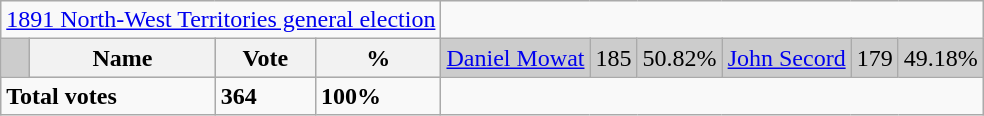<table class="wikitable">
<tr>
<td colspan=4 align=center><a href='#'>1891 North-West Territories general election</a></td>
</tr>
<tr bgcolor="CCCCCC">
<td></td>
<th>Name</th>
<th>Vote</th>
<th>%<br></th>
<td><a href='#'>Daniel Mowat</a></td>
<td>185</td>
<td>50.82%<br></td>
<td><a href='#'>John Secord</a></td>
<td>179</td>
<td>49.18%</td>
</tr>
<tr>
<td colspan=2><strong>Total votes</strong></td>
<td><strong>364</strong></td>
<td alignment="left"><strong>100%</strong></td>
</tr>
</table>
